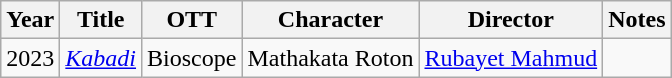<table class="wikitable">
<tr>
<th>Year</th>
<th>Title</th>
<th>OTT</th>
<th>Character</th>
<th>Director</th>
<th>Notes</th>
</tr>
<tr>
<td>2023</td>
<td><em><a href='#'>Kabadi</a></em></td>
<td>Bioscope</td>
<td>Mathakata Roton</td>
<td><a href='#'>Rubayet Mahmud</a></td>
<td></td>
</tr>
</table>
